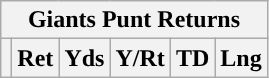<table class="wikitable">
<tr>
<th colspan="6">Giants Punt Returns</th>
</tr>
<tr>
<th></th>
<th>Ret</th>
<th>Yds</th>
<th>Y/Rt</th>
<th>TD</th>
<th>Lng</th>
</tr>
</table>
